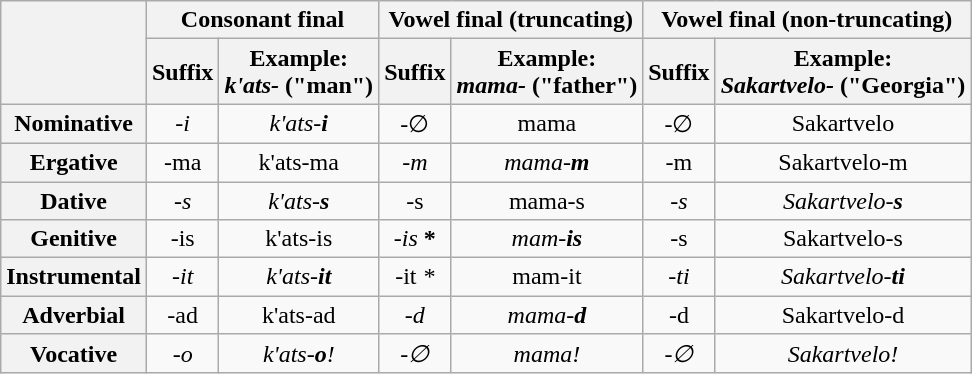<table style="text-align: center" class="wikitable">
<tr>
<th rowspan="2"></th>
<th colspan="2">Consonant final</th>
<th colspan="2">Vowel final (truncating)</th>
<th colspan="2">Vowel final (non-truncating)</th>
</tr>
<tr>
<th>Suffix</th>
<th>Example:<br><em>k'ats-</em> ("man")</th>
<th>Suffix</th>
<th>Example:<br><em>mama-</em> ("father")</th>
<th>Suffix</th>
<th>Example:<br><em>Sakartvelo-</em> ("Georgia")</th>
</tr>
<tr>
<th>Nominative</th>
<td>-<em>i</em></td>
<td><em>k'ats-<strong>i<strong><em></td>
<td>-</em>∅<em></td>
<td></em>mama<em></td>
<td>-</em>∅<em></td>
<td></em>Sakartvelo<em></td>
</tr>
<tr>
<th>Ergative</th>
<td>-</em>ma<em></td>
<td></em>k'ats-</strong>ma</em></strong></td>
<td>-<em>m</em></td>
<td><em>mama-<strong>m<strong><em></td>
<td>-</em>m<em></td>
<td></em>Sakartvelo-</strong>m</em></strong></td>
</tr>
<tr>
<th>Dative</th>
<td>-<em>s</em></td>
<td><em>k'ats-<strong>s<strong><em></td>
<td>-</em>s<em></td>
<td></em>mama-</strong>s</em></strong></td>
<td>-<em>s</em></td>
<td><em>Sakartvelo-<strong>s<strong><em></td>
</tr>
<tr>
<th>Genitive</th>
<td>-</em>is<em></td>
<td></em>k'ats-</strong>is</em></strong></td>
<td>-<em>is</em> <strong>*</strong></td>
<td><em>mam-<strong>is<strong><em></td>
<td>-</em>s<em></td>
<td></em>Sakartvelo-</strong>s</em></strong></td>
</tr>
<tr>
<th>Instrumental</th>
<td>-<em>it</em></td>
<td><em>k'ats-<strong>it<strong><em></td>
<td>-</em>it<em> </strong>*<strong></td>
<td></em>mam-</strong>it</em></strong></td>
<td>-<em>ti</em></td>
<td><em>Sakartvelo-<strong>ti<strong><em></td>
</tr>
<tr>
<th>Adverbial</th>
<td>-</em>ad<em></td>
<td></em>k'ats-</strong>ad</em></strong></td>
<td>-<em>d</em></td>
<td><em>mama-<strong>d<strong><em></td>
<td>-</em>d<em></td>
<td></em>Sakartvelo-</strong>d</em></strong></td>
</tr>
<tr>
<th>Vocative</th>
<td>-<em>o</em></td>
<td><em>k'ats-<strong>o</strong>!</em></td>
<td>-<em>∅</em></td>
<td><em>mama!</em></td>
<td>-<em>∅</em></td>
<td><em>Sakartvelo!</em></td>
</tr>
</table>
